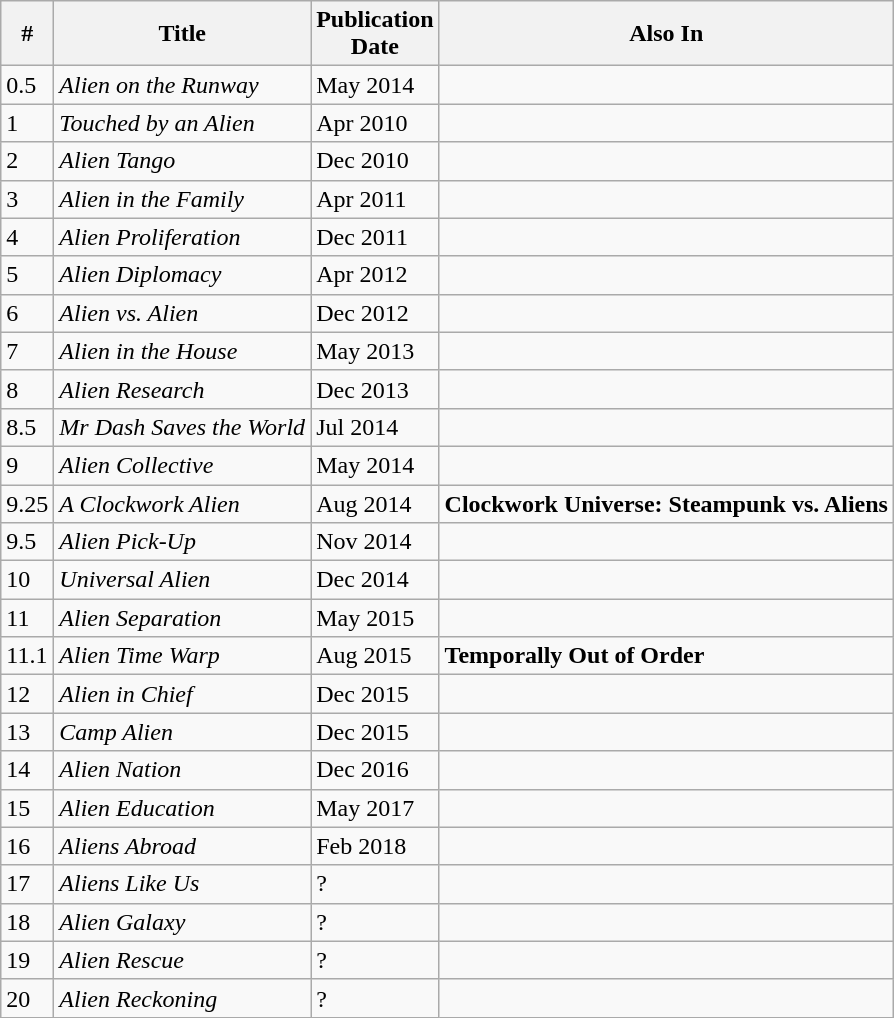<table class="wikitable">
<tr>
<th>#</th>
<th>Title</th>
<th>Publication<br>Date</th>
<th>Also In</th>
</tr>
<tr>
<td>0.5</td>
<td><em>Alien on the Runway</em></td>
<td>May 2014</td>
<td></td>
</tr>
<tr>
<td>1</td>
<td><em>Touched by an Alien</em></td>
<td>Apr 2010</td>
<td></td>
</tr>
<tr>
<td>2</td>
<td><em>Alien Tango</em></td>
<td>Dec 2010</td>
<td></td>
</tr>
<tr>
<td>3</td>
<td><em>Alien in the Family</em></td>
<td>Apr 2011</td>
<td></td>
</tr>
<tr>
<td>4</td>
<td><em>Alien Proliferation</em></td>
<td>Dec 2011</td>
<td></td>
</tr>
<tr>
<td>5</td>
<td><em>Alien Diplomacy</em></td>
<td>Apr 2012</td>
<td></td>
</tr>
<tr>
<td>6</td>
<td><em>Alien vs. Alien</em></td>
<td>Dec 2012</td>
<td></td>
</tr>
<tr>
<td>7</td>
<td><em>Alien in the House</em></td>
<td>May 2013</td>
<td></td>
</tr>
<tr>
<td>8</td>
<td><em>Alien Research</em></td>
<td>Dec 2013</td>
<td></td>
</tr>
<tr>
<td>8.5</td>
<td><em>Mr Dash Saves the World</em></td>
<td>Jul 2014</td>
<td></td>
</tr>
<tr>
<td>9</td>
<td><em>Alien Collective</em></td>
<td>May 2014</td>
<td></td>
</tr>
<tr>
<td>9.25</td>
<td><em>A Clockwork Alien</em></td>
<td>Aug 2014</td>
<td><strong>Clockwork Universe: Steampunk vs. Aliens</strong></td>
</tr>
<tr>
<td>9.5</td>
<td><em>Alien Pick-Up</em></td>
<td>Nov 2014</td>
<td></td>
</tr>
<tr>
<td>10</td>
<td><em>Universal Alien</em></td>
<td>Dec 2014</td>
<td></td>
</tr>
<tr>
<td>11</td>
<td><em>Alien Separation</em></td>
<td>May 2015</td>
<td></td>
</tr>
<tr>
<td>11.1</td>
<td><em>Alien Time Warp</em></td>
<td>Aug 2015</td>
<td><strong>Temporally Out of Order</strong></td>
</tr>
<tr>
<td>12</td>
<td><em>Alien in Chief</em></td>
<td>Dec 2015</td>
<td></td>
</tr>
<tr>
<td>13</td>
<td><em>Camp Alien</em></td>
<td>Dec 2015</td>
<td></td>
</tr>
<tr>
<td>14</td>
<td><em>Alien Nation</em></td>
<td>Dec 2016</td>
<td></td>
</tr>
<tr>
<td>15</td>
<td><em>Alien Education</em></td>
<td>May 2017</td>
<td></td>
</tr>
<tr>
<td>16</td>
<td><em>Aliens Abroad</em></td>
<td>Feb 2018</td>
<td></td>
</tr>
<tr>
<td>17</td>
<td><em>Aliens Like Us</em></td>
<td>?</td>
<td></td>
</tr>
<tr>
<td>18</td>
<td><em>Alien Galaxy</em></td>
<td>?</td>
<td></td>
</tr>
<tr>
<td>19</td>
<td><em>Alien Rescue</em></td>
<td>?</td>
<td></td>
</tr>
<tr>
<td>20</td>
<td><em>Alien Reckoning</em></td>
<td>?</td>
<td></td>
</tr>
</table>
